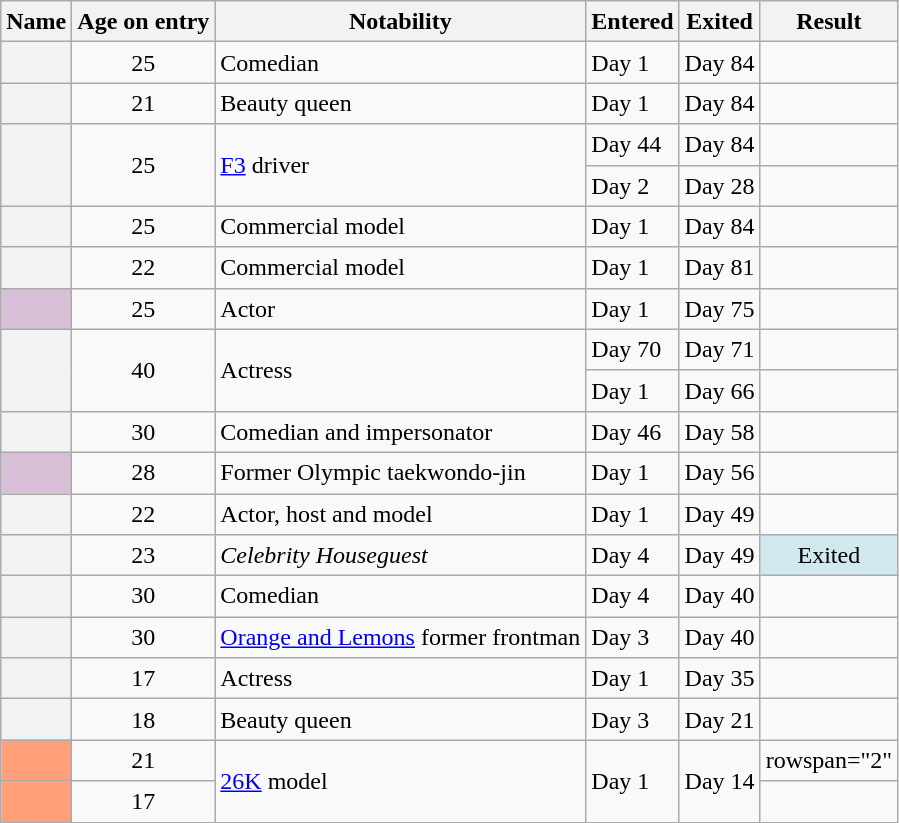<table class="wikitable sortable" style="font-size:100%; line-height:20px;">
<tr>
<th>Name</th>
<th>Age on entry</th>
<th>Notability</th>
<th>Entered</th>
<th>Exited</th>
<th>Result</th>
</tr>
<tr>
<th></th>
<td align="center">25</td>
<td>Comedian</td>
<td>Day 1</td>
<td>Day 84</td>
<td></td>
</tr>
<tr>
<th></th>
<td align="center">21</td>
<td>Beauty queen</td>
<td>Day 1</td>
<td>Day 84</td>
<td></td>
</tr>
<tr>
<th rowspan="2"></th>
<td rowspan="2" align="center">25</td>
<td rowspan="2"><a href='#'>F3</a> driver</td>
<td>Day 44</td>
<td>Day 84</td>
<td></td>
</tr>
<tr>
<td>Day 2</td>
<td>Day 28</td>
<td></td>
</tr>
<tr>
<th></th>
<td align="center">25</td>
<td>Commercial model</td>
<td>Day 1</td>
<td>Day 84</td>
<td></td>
</tr>
<tr>
<th></th>
<td align="center">22</td>
<td>Commercial model</td>
<td>Day 1</td>
<td>Day 81</td>
<td></td>
</tr>
<tr>
<th style="background:#D8BFD8;"></th>
<td align="center">25</td>
<td>Actor</td>
<td>Day 1</td>
<td>Day 75</td>
<td></td>
</tr>
<tr>
<th rowspan="2"></th>
<td rowspan="2" align="center">40</td>
<td rowspan="2">Actress</td>
<td>Day 70</td>
<td>Day 71</td>
<td></td>
</tr>
<tr>
<td>Day 1</td>
<td>Day 66</td>
<td></td>
</tr>
<tr>
<th></th>
<td align="center">30</td>
<td>Comedian and impersonator</td>
<td>Day 46</td>
<td>Day 58</td>
<td></td>
</tr>
<tr>
<th style="background:#D8BFD8;"></th>
<td align="center">28</td>
<td>Former Olympic taekwondo-jin</td>
<td>Day 1</td>
<td>Day 56</td>
<td></td>
</tr>
<tr>
<th></th>
<td align="center">22</td>
<td>Actor, host and model</td>
<td>Day 1</td>
<td>Day 49</td>
<td></td>
</tr>
<tr>
<th></th>
<td align="center">23</td>
<td><em>Celebrity Houseguest</em></td>
<td>Day 4</td>
<td>Day 49</td>
<td align="center" style="background:#D1E8EF;">Exited</td>
</tr>
<tr>
<th></th>
<td align="center">30</td>
<td>Comedian</td>
<td>Day 4</td>
<td>Day 40</td>
<td></td>
</tr>
<tr>
<th></th>
<td align="center">30</td>
<td><a href='#'>Orange and Lemons</a> former frontman</td>
<td>Day 3</td>
<td>Day 40</td>
<td></td>
</tr>
<tr>
<th></th>
<td align="center">17</td>
<td>Actress</td>
<td>Day 1</td>
<td>Day 35</td>
<td></td>
</tr>
<tr>
<th></th>
<td align="center">18</td>
<td>Beauty queen</td>
<td>Day 3</td>
<td>Day 21</td>
<td></td>
</tr>
<tr>
<th style="background:#FFA07A;"></th>
<td align="center">21</td>
<td rowspan="2"><a href='#'>26K</a> model</td>
<td rowspan="2">Day 1</td>
<td rowspan="2">Day 14</td>
<td>rowspan="2" </td>
</tr>
<tr>
<th style="background:#FFA07A;"></th>
<td align="center">17</td>
</tr>
</table>
